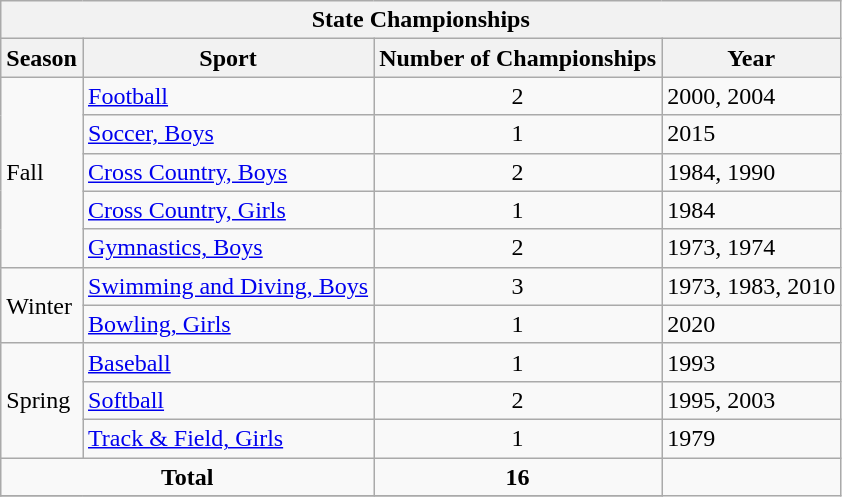<table class="wikitable">
<tr>
<th colspan="4">State Championships</th>
</tr>
<tr>
<th>Season</th>
<th>Sport</th>
<th>Number of Championships</th>
<th>Year</th>
</tr>
<tr>
<td rowspan="5">Fall</td>
<td><a href='#'>Football</a></td>
<td align="center">2</td>
<td>2000, 2004</td>
</tr>
<tr>
<td><a href='#'>Soccer, Boys</a></td>
<td align="center">1</td>
<td>2015</td>
</tr>
<tr>
<td><a href='#'>Cross Country, Boys</a></td>
<td align="center">2</td>
<td>1984, 1990</td>
</tr>
<tr>
<td><a href='#'>Cross Country, Girls</a></td>
<td align="center">1</td>
<td>1984</td>
</tr>
<tr>
<td><a href='#'>Gymnastics, Boys</a></td>
<td align="center">2</td>
<td>1973, 1974</td>
</tr>
<tr>
<td rowspan="2">Winter</td>
<td><a href='#'>Swimming and Diving, Boys</a></td>
<td align="center">3</td>
<td>1973, 1983, 2010</td>
</tr>
<tr>
<td><a href='#'>Bowling, Girls</a></td>
<td align="center">1</td>
<td>2020</td>
</tr>
<tr>
<td rowspan="3">Spring</td>
<td><a href='#'>Baseball</a></td>
<td align="center">1</td>
<td>1993</td>
</tr>
<tr>
<td><a href='#'>Softball</a></td>
<td align="center">2</td>
<td>1995, 2003</td>
</tr>
<tr>
<td><a href='#'>Track & Field, Girls</a></td>
<td align="center">1</td>
<td>1979</td>
</tr>
<tr>
<td align="center" colspan="2"><strong>Total</strong></td>
<td align="center"><strong>16</strong></td>
</tr>
<tr>
</tr>
</table>
